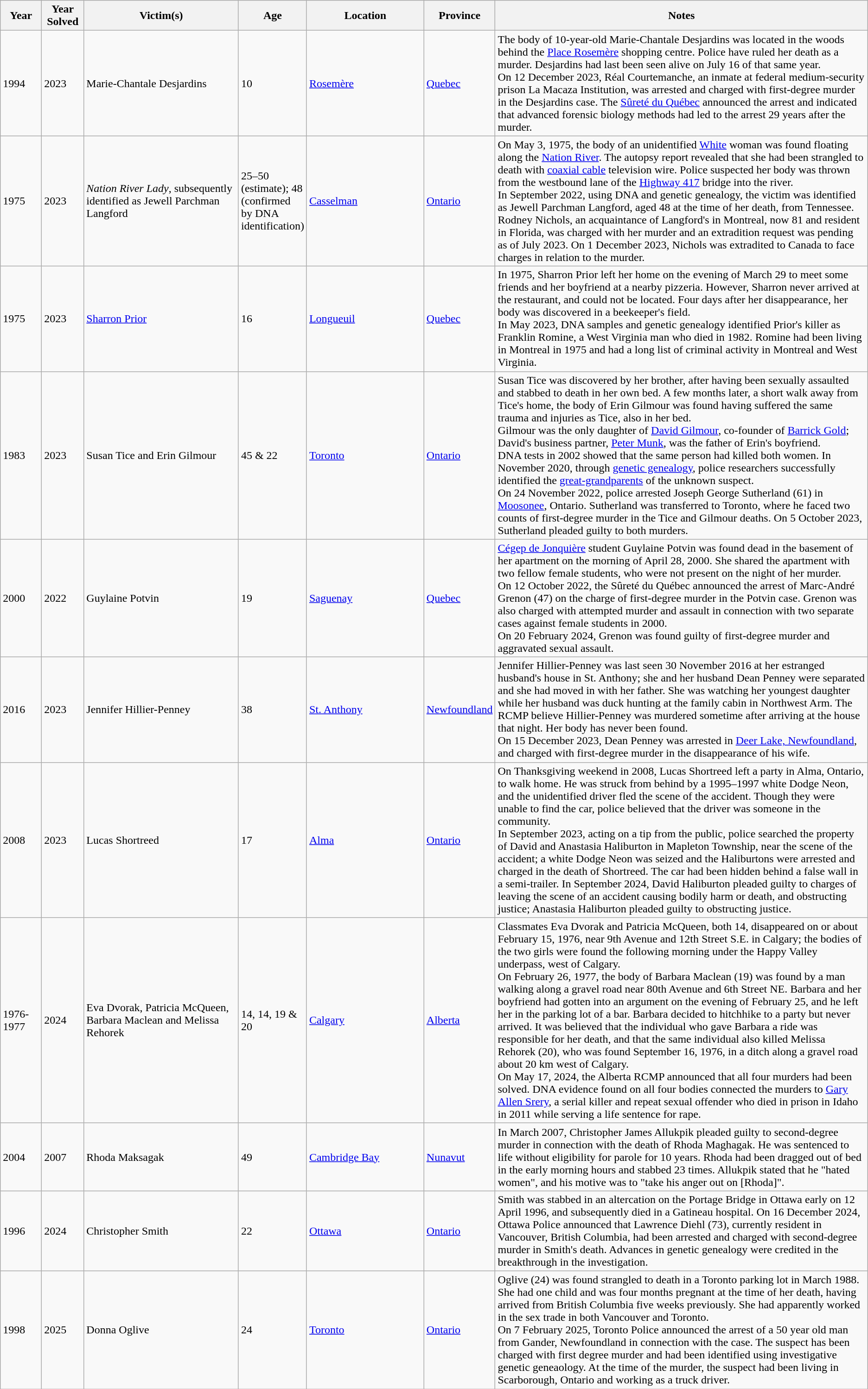<table class="wikitable sortable">
<tr>
<th width="5%">Year</th>
<th width="5%">Year Solved</th>
<th style="width:20%;">Victim(s)</th>
<th style="width:5%;">Age</th>
<th style="width:15%;">Location</th>
<th>Province</th>
<th class="unsortable" style="width:60%;">Notes</th>
</tr>
<tr>
<td>1994</td>
<td>2023</td>
<td>Marie-Chantale Desjardins</td>
<td>10</td>
<td><a href='#'>Rosemère</a></td>
<td><a href='#'>Quebec</a></td>
<td>The body of 10-year-old Marie-Chantale Desjardins was located in the woods behind the <a href='#'>Place Rosemère</a> shopping centre. Police have ruled her death as a murder. Desjardins had last been seen alive on July 16 of that same year.<br>On 12 December 2023, Réal Courtemanche, an inmate at federal medium-security prison La Macaza Institution, was arrested and charged with first-degree murder in the Desjardins case. The <a href='#'>Sûreté du Québec</a> announced the arrest and indicated that advanced forensic biology methods had led to the arrest 29 years after the murder.</td>
</tr>
<tr>
<td>1975</td>
<td>2023</td>
<td><em>Nation River Lady</em>, subsequently identified as Jewell Parchman Langford</td>
<td>25–50 (estimate); 48 (confirmed by DNA identification)</td>
<td><a href='#'>Casselman</a></td>
<td><a href='#'>Ontario</a></td>
<td>On May 3, 1975, the body of an unidentified <a href='#'>White</a> woman was found floating along the <a href='#'>Nation River</a>. The autopsy report revealed that she had been strangled to death with <a href='#'>coaxial cable</a> television wire. Police suspected her body was thrown from the westbound lane of the <a href='#'>Highway 417</a> bridge into the river.<br>In September 2022, using DNA and genetic genealogy, the victim was identified as Jewell Parchman Langford, aged 48 at the time of her death, from Tennessee.  Rodney Nichols, an acquaintance of Langford's in Montreal, now 81 and resident in Florida, was charged with her murder and an extradition request was pending as of July 2023. On 1 December 2023, Nichols was extradited to Canada to face charges in relation to the murder.</td>
</tr>
<tr>
<td>1975</td>
<td>2023</td>
<td><a href='#'>Sharron Prior</a></td>
<td>16</td>
<td><a href='#'>Longueuil</a></td>
<td><a href='#'>Quebec</a></td>
<td>In 1975, Sharron Prior left her home on the evening of March 29 to meet some friends and her boyfriend at a nearby pizzeria. However, Sharron never arrived at the restaurant, and could not be located. Four days after her disappearance, her body was discovered in a beekeeper's field.<br>In May 2023, DNA samples and genetic genealogy identified Prior's killer as Franklin Romine, a West Virginia man who died in 1982.  Romine had been living in Montreal in 1975 and had a long list of criminal activity in Montreal and West Virginia.</td>
</tr>
<tr>
<td>1983</td>
<td>2023</td>
<td>Susan Tice and Erin Gilmour</td>
<td>45 & 22</td>
<td><a href='#'>Toronto</a></td>
<td><a href='#'>Ontario</a></td>
<td>Susan Tice was discovered by her brother, after having been sexually assaulted and stabbed to death in her own bed. A few months later, a short walk away from Tice's home, the body of Erin Gilmour was found having suffered the same trauma and injuries as Tice, also in her bed.<br>Gilmour was the only daughter of <a href='#'>David Gilmour</a>, co-founder of <a href='#'>Barrick Gold</a>; David's business partner, <a href='#'>Peter Munk</a>, was the father of Erin's boyfriend.<br>DNA tests in 2002 showed that the same person had killed both women. In November 2020, through <a href='#'>genetic genealogy</a>, police researchers successfully identified the <a href='#'>great-grandparents</a> of the unknown suspect.<br>On 24 November 2022, police arrested Joseph George Sutherland (61) in <a href='#'>Moosonee</a>, Ontario. Sutherland was transferred to Toronto, where he faced two counts of first-degree murder in the Tice and Gilmour deaths. On 5 October 2023, Sutherland pleaded guilty to both murders.</td>
</tr>
<tr>
<td>2000</td>
<td>2022</td>
<td>Guylaine Potvin</td>
<td>19</td>
<td><a href='#'>Saguenay</a></td>
<td><a href='#'>Quebec</a></td>
<td><a href='#'>Cégep de Jonquière</a> student Guylaine Potvin was found dead in the basement of her apartment on the morning of April 28, 2000. She shared the apartment with two fellow female students, who were not present on the night of her murder.<br>On 12 October 2022, the Sûreté du Québec announced the arrest of Marc-André Grenon (47) on the charge of first-degree murder in the Potvin case. Grenon was also charged with attempted murder and assault in connection with two separate cases against female students in 2000.<br>On 20 February 2024, Grenon was found guilty of first-degree murder and aggravated sexual assault.</td>
</tr>
<tr>
<td>2016</td>
<td>2023</td>
<td>Jennifer Hillier-Penney</td>
<td>38</td>
<td><a href='#'>St. Anthony</a></td>
<td><a href='#'>Newfoundland</a></td>
<td>Jennifer Hillier-Penney was last seen 30 November 2016 at her estranged husband's house in St. Anthony; she and her husband Dean Penney were separated and she had moved in with her father. She was watching her youngest daughter while her husband was duck hunting at the family cabin in Northwest Arm. The RCMP believe Hillier-Penney was murdered sometime after arriving at the house that night. Her body has never been found.<br>On 15 December 2023, Dean Penney was arrested in <a href='#'>Deer Lake, Newfoundland</a>, and charged with first-degree murder in the disappearance of his wife.</td>
</tr>
<tr>
<td>2008</td>
<td>2023</td>
<td>Lucas Shortreed</td>
<td>17</td>
<td><a href='#'>Alma</a></td>
<td><a href='#'>Ontario</a></td>
<td>On Thanksgiving weekend in 2008, Lucas Shortreed left a party in Alma, Ontario, to walk home. He was struck from behind by a 1995–1997 white Dodge Neon, and the unidentified driver fled the scene of the accident. Though they were unable to find the car, police believed that the driver was someone in the community.<br>In September 2023, acting on a tip from the public, police searched the property of David and Anastasia Haliburton in Mapleton Township, near the scene of the accident; a white Dodge Neon was seized and the Haliburtons were arrested and charged in the death of Shortreed. The car had been hidden behind a false wall in a semi-trailer. In September 2024, David Haliburton pleaded guilty to charges of leaving the scene of an accident causing bodily harm or death, and obstructing justice;  Anastasia Haliburton pleaded guilty to obstructing justice.</td>
</tr>
<tr>
<td>1976-1977</td>
<td>2024</td>
<td>Eva Dvorak, Patricia McQueen, Barbara Maclean and Melissa Rehorek</td>
<td>14, 14, 19 & 20</td>
<td><a href='#'>Calgary</a></td>
<td><a href='#'>Alberta</a></td>
<td>Classmates Eva Dvorak and Patricia McQueen, both 14, disappeared on or about February 15, 1976, near 9th Avenue and 12th Street S.E. in Calgary; the bodies of the two girls were found the following morning under the Happy Valley underpass, west of Calgary.<br>On February 26, 1977, the body of Barbara Maclean (19) was found by a man walking along a gravel road near 80th Avenue and 6th Street NE. Barbara and her boyfriend had gotten into an argument on the evening of February 25, and he left her in the parking lot of a bar. Barbara decided to hitchhike to a party but never arrived. It was believed that the individual who gave Barbara a ride was responsible for her death, and that the same individual also killed Melissa Rehorek (20), who was found September 16, 1976, in a ditch along a gravel road about 20 km west of Calgary.<br>On May 17, 2024, the Alberta RCMP announced that all four murders had been solved.  DNA evidence found on all four bodies connected the murders to <a href='#'>Gary Allen Srery</a>, a serial killer and repeat sexual offender who died in prison in Idaho in 2011 while serving a life sentence for rape.</td>
</tr>
<tr>
<td>2004</td>
<td>2007</td>
<td>Rhoda Maksagak</td>
<td>49</td>
<td><a href='#'>Cambridge Bay</a></td>
<td><a href='#'>Nunavut</a></td>
<td>In March 2007, Christopher James Allukpik pleaded guilty to second-degree murder in connection with the death of Rhoda Maghagak. He was sentenced to life without eligibility for parole for 10 years. Rhoda had been dragged out of bed in the early morning hours and stabbed 23 times. Allukpik stated that he "hated women", and his motive was to "take his anger out on [Rhoda]".</td>
</tr>
<tr>
<td>1996</td>
<td>2024</td>
<td>Christopher Smith</td>
<td>22</td>
<td><a href='#'>Ottawa</a></td>
<td><a href='#'>Ontario</a></td>
<td>Smith was stabbed in an altercation on the Portage Bridge in Ottawa early on 12 April 1996, and subsequently died in a Gatineau hospital.  On 16 December 2024, Ottawa Police announced that Lawrence Diehl (73), currently resident in Vancouver, British Columbia, had been arrested and charged with second-degree murder in Smith's death. Advances in genetic genealogy were credited in the breakthrough in the investigation.</td>
</tr>
<tr>
<td>1998</td>
<td>2025</td>
<td>Donna Oglive</td>
<td>24</td>
<td><a href='#'>Toronto</a></td>
<td><a href='#'>Ontario</a></td>
<td>Oglive (24) was found strangled to death in a Toronto parking lot in March 1988. She had one child and was four months pregnant at the time of her death, having arrived from British Columbia five weeks previously. She had apparently worked in the sex trade in both Vancouver and Toronto.<br>On 7 February 2025, Toronto Police announced the arrest of a 50 year old man from Gander, Newfoundland in connection with the case.  The suspect has been charged with first degree murder and had been identified using investigative genetic geneaology. At the time of the murder, the suspect had been living in Scarborough, Ontario and working as a truck driver.</td>
</tr>
</table>
